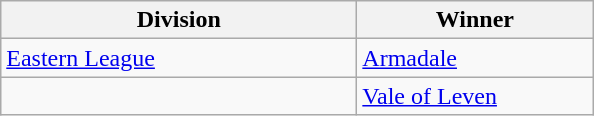<table class="wikitable">
<tr>
<th width=230>Division</th>
<th width=150>Winner</th>
</tr>
<tr>
<td><a href='#'>Eastern League</a></td>
<td><a href='#'>Armadale</a></td>
</tr>
<tr>
<td></td>
<td><a href='#'>Vale of Leven</a></td>
</tr>
</table>
